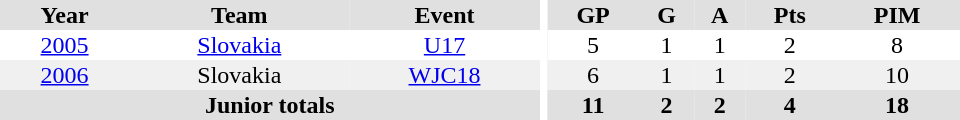<table border="0" cellpadding="1" cellspacing="0" ID="Table3" style="text-align:center; width:40em">
<tr ALIGN="center" bgcolor="#e0e0e0">
<th>Year</th>
<th>Team</th>
<th>Event</th>
<th rowspan="99" bgcolor="#ffffff"></th>
<th>GP</th>
<th>G</th>
<th>A</th>
<th>Pts</th>
<th>PIM</th>
</tr>
<tr>
<td><a href='#'>2005</a></td>
<td><a href='#'>Slovakia</a></td>
<td><a href='#'>U17</a></td>
<td>5</td>
<td>1</td>
<td>1</td>
<td>2</td>
<td>8</td>
</tr>
<tr bgcolor="#f0f0f0">
<td><a href='#'>2006</a></td>
<td>Slovakia</td>
<td><a href='#'>WJC18</a></td>
<td>6</td>
<td>1</td>
<td>1</td>
<td>2</td>
<td>10</td>
</tr>
<tr bgcolor="#e0e0e0">
<th colspan="3">Junior totals</th>
<th>11</th>
<th>2</th>
<th>2</th>
<th>4</th>
<th>18</th>
</tr>
</table>
